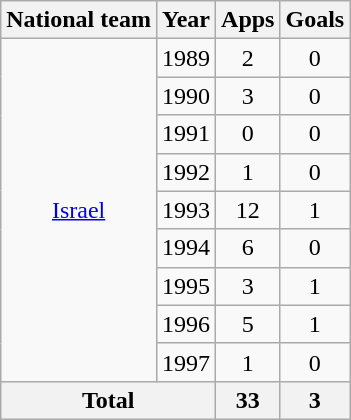<table class="wikitable" style="text-align:center">
<tr>
<th>National team</th>
<th>Year</th>
<th>Apps</th>
<th>Goals</th>
</tr>
<tr>
<td rowspan="9"><a href='#'>Israel</a></td>
<td>1989</td>
<td>2</td>
<td>0</td>
</tr>
<tr>
<td>1990</td>
<td>3</td>
<td>0</td>
</tr>
<tr>
<td>1991</td>
<td>0</td>
<td>0</td>
</tr>
<tr>
<td>1992</td>
<td>1</td>
<td>0</td>
</tr>
<tr>
<td>1993</td>
<td>12</td>
<td>1</td>
</tr>
<tr>
<td>1994</td>
<td>6</td>
<td>0</td>
</tr>
<tr>
<td>1995</td>
<td>3</td>
<td>1</td>
</tr>
<tr>
<td>1996</td>
<td>5</td>
<td>1</td>
</tr>
<tr>
<td>1997</td>
<td>1</td>
<td>0</td>
</tr>
<tr>
<th colspan="2">Total</th>
<th>33</th>
<th>3</th>
</tr>
</table>
